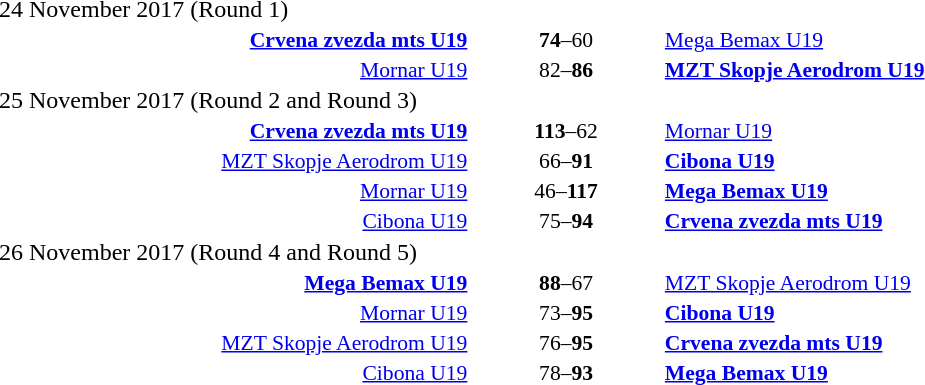<table style="width:100%;" cellspacing="1">
<tr>
<th width=25%></th>
<th width=2%></th>
<th width=6%></th>
<th width=2%></th>
<th width=25%></th>
</tr>
<tr>
<td>24 November 2017 (Round 1)</td>
</tr>
<tr style=font-size:90%>
<td align=right><strong><a href='#'>Crvena zvezda mts U19</a></strong> </td>
<td></td>
<td align=center><strong>74</strong>–60</td>
<td></td>
<td> <a href='#'>Mega Bemax U19</a></td>
<td></td>
</tr>
<tr style=font-size:90%>
<td align=right><a href='#'>Mornar U19</a> </td>
<td></td>
<td align=center>82–<strong>86</strong></td>
<td></td>
<td> <strong><a href='#'>MZT Skopje Aerodrom U19</a></strong></td>
<td></td>
</tr>
<tr>
<td>25 November 2017 (Round 2 and Round 3)</td>
</tr>
<tr style=font-size:90%>
<td align=right><strong><a href='#'>Crvena zvezda mts U19</a></strong> </td>
<td></td>
<td align=center><strong>113</strong>–62</td>
<td></td>
<td> <a href='#'>Mornar U19</a></td>
<td></td>
</tr>
<tr style=font-size:90%>
<td align=right><a href='#'>MZT Skopje Aerodrom U19</a> </td>
<td></td>
<td align=center>66–<strong>91</strong></td>
<td></td>
<td> <strong><a href='#'>Cibona U19</a></strong></td>
<td></td>
</tr>
<tr style=font-size:90%>
<td align=right><a href='#'>Mornar U19</a> </td>
<td></td>
<td align=center>46–<strong>117</strong></td>
<td></td>
<td> <strong><a href='#'>Mega Bemax U19</a></strong></td>
<td></td>
</tr>
<tr style=font-size:90%>
<td align=right><a href='#'>Cibona U19</a> </td>
<td></td>
<td align=center>75–<strong>94</strong></td>
<td></td>
<td> <strong><a href='#'>Crvena zvezda mts U19</a></strong></td>
<td></td>
</tr>
<tr>
<td>26 November 2017 (Round 4 and Round 5)</td>
</tr>
<tr style=font-size:90%>
<td align=right><strong><a href='#'>Mega Bemax U19</a></strong> </td>
<td></td>
<td align=center><strong>88</strong>–67</td>
<td></td>
<td> <a href='#'>MZT Skopje Aerodrom U19</a></td>
<td></td>
</tr>
<tr style=font-size:90%>
<td align=right><a href='#'>Mornar U19</a> </td>
<td></td>
<td align=center>73–<strong>95</strong></td>
<td></td>
<td> <strong><a href='#'>Cibona U19</a></strong></td>
<td></td>
</tr>
<tr style=font-size:90%>
<td align=right><a href='#'>MZT Skopje Aerodrom U19</a> </td>
<td></td>
<td align=center>76–<strong>95</strong></td>
<td></td>
<td> <strong><a href='#'>Crvena zvezda mts U19</a></strong></td>
<td></td>
</tr>
<tr style=font-size:90%>
<td align=right><a href='#'>Cibona U19</a> </td>
<td></td>
<td align=center>78–<strong>93</strong></td>
<td></td>
<td> <strong><a href='#'>Mega Bemax U19</a></strong></td>
<td></td>
</tr>
</table>
